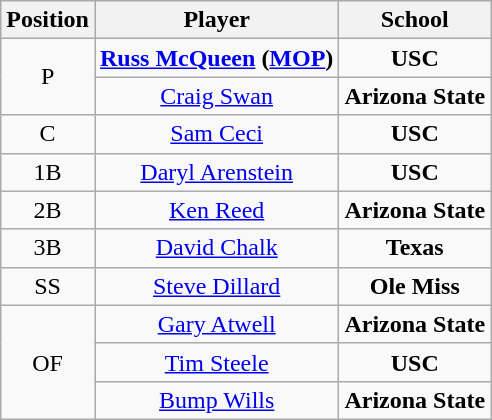<table class="wikitable" style=text-align:center>
<tr>
<th>Position</th>
<th>Player</th>
<th>School</th>
</tr>
<tr>
<td rowspan=2>P</td>
<td><strong><a href='#'>Russ McQueen</a> (<a href='#'>MOP</a>)</strong></td>
<td style=><strong>USC</strong></td>
</tr>
<tr>
<td><a href='#'>Craig Swan</a></td>
<td style=><strong>Arizona State</strong></td>
</tr>
<tr>
<td>C</td>
<td><a href='#'>Sam Ceci</a></td>
<td style=><strong>USC</strong></td>
</tr>
<tr>
<td>1B</td>
<td><a href='#'>Daryl Arenstein</a></td>
<td style=><strong>USC</strong></td>
</tr>
<tr>
<td>2B</td>
<td><a href='#'>Ken Reed</a></td>
<td style=><strong>Arizona State</strong></td>
</tr>
<tr>
<td>3B</td>
<td><a href='#'>David Chalk</a></td>
<td style=><strong>Texas</strong></td>
</tr>
<tr>
<td>SS</td>
<td><a href='#'>Steve Dillard</a></td>
<td style=><strong>Ole Miss</strong></td>
</tr>
<tr>
<td rowspan=3>OF</td>
<td><a href='#'>Gary Atwell</a></td>
<td style=><strong>Arizona State</strong></td>
</tr>
<tr>
<td><a href='#'>Tim Steele</a></td>
<td style=><strong>USC</strong></td>
</tr>
<tr>
<td><a href='#'>Bump Wills</a></td>
<td style=><strong>Arizona State</strong></td>
</tr>
</table>
